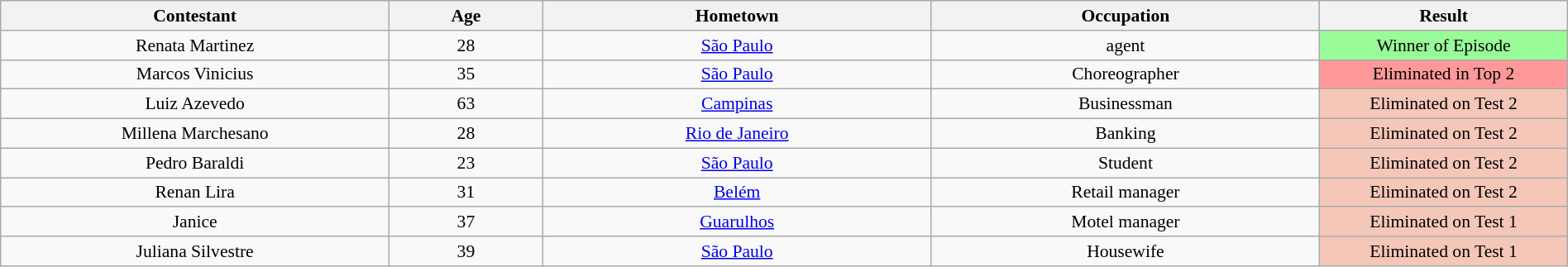<table class="wikitable sortable" style="text-align:center; font-size:90%; width:100%;">
<tr>
<th width="200px">Contestant</th>
<th width="075px">Age</th>
<th width="200px">Hometown</th>
<th width="200px">Occupation</th>
<th width="125px">Result</th>
</tr>
<tr>
<td>Renata Martinez</td>
<td>28</td>
<td><a href='#'>São Paulo</a></td>
<td> agent</td>
<td bgcolor=98FB98>Winner of Episode</td>
</tr>
<tr>
<td>Marcos Vinicius</td>
<td>35</td>
<td><a href='#'>São Paulo</a></td>
<td>Choreographer</td>
<td bgcolor=FF9999>Eliminated in Top 2</td>
</tr>
<tr>
<td>Luiz Azevedo</td>
<td>63</td>
<td><a href='#'>Campinas</a></td>
<td>Businessman</td>
<td bgcolor=F4C7B8>Eliminated on Test 2</td>
</tr>
<tr>
<td>Millena Marchesano</td>
<td>28</td>
<td><a href='#'>Rio de Janeiro</a></td>
<td>Banking</td>
<td bgcolor=F4C7B8>Eliminated on Test 2</td>
</tr>
<tr>
<td>Pedro Baraldi</td>
<td>23</td>
<td><a href='#'>São Paulo</a></td>
<td>Student</td>
<td bgcolor=F4C7B8>Eliminated on Test 2</td>
</tr>
<tr>
<td>Renan Lira</td>
<td>31</td>
<td><a href='#'>Belém</a></td>
<td>Retail manager</td>
<td bgcolor=F4C7B8>Eliminated on Test 2</td>
</tr>
<tr>
<td>Janice </td>
<td>37</td>
<td><a href='#'>Guarulhos</a></td>
<td>Motel manager</td>
<td bgcolor=F4C7B8>Eliminated on Test 1</td>
</tr>
<tr>
<td>Juliana Silvestre</td>
<td>39</td>
<td><a href='#'>São Paulo</a></td>
<td>Housewife</td>
<td bgcolor=F4C7B8>Eliminated on Test 1</td>
</tr>
</table>
